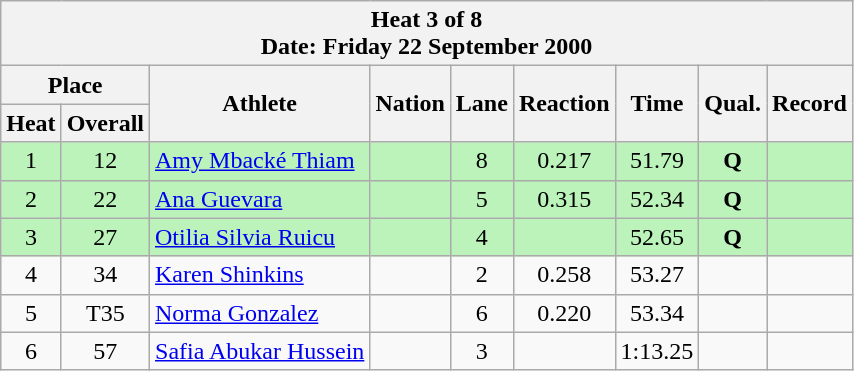<table class="wikitable sortable">
<tr>
<th colspan=9>Heat 3 of 8 <br> Date: Friday 22 September 2000 <br></th>
</tr>
<tr>
<th colspan=2>Place</th>
<th rowspan=2>Athlete</th>
<th rowspan=2>Nation</th>
<th rowspan=2>Lane</th>
<th rowspan=2>Reaction</th>
<th rowspan=2>Time</th>
<th rowspan=2>Qual.</th>
<th rowspan=2>Record</th>
</tr>
<tr>
<th>Heat</th>
<th>Overall</th>
</tr>
<tr bgcolor = "bbf3bb">
<td align="center">1</td>
<td align="center">12</td>
<td align="left"><a href='#'>Amy Mbacké Thiam</a></td>
<td align="left"></td>
<td align="center">8</td>
<td align="center">0.217</td>
<td align="center">51.79</td>
<td align="center"><strong>Q </strong></td>
<td align="center"></td>
</tr>
<tr bgcolor = "bbf3bb">
<td align="center">2</td>
<td align="center">22</td>
<td align="left"><a href='#'>Ana Guevara</a></td>
<td align="left"></td>
<td align="center">5</td>
<td align="center">0.315</td>
<td align="center">52.34</td>
<td align="center"><strong>Q </strong></td>
<td align="center"></td>
</tr>
<tr bgcolor = "bbf3bb">
<td align="center">3</td>
<td align="center">27</td>
<td align="left"><a href='#'>Otilia Silvia Ruicu</a></td>
<td align="left"></td>
<td align="center">4</td>
<td align="center"></td>
<td align="center">52.65</td>
<td align="center"><strong>Q</strong></td>
<td align="center"></td>
</tr>
<tr>
<td align="center">4</td>
<td align="center">34</td>
<td align="left"><a href='#'>Karen Shinkins</a></td>
<td align="left"></td>
<td align="center">2</td>
<td align="center">0.258</td>
<td align="center">53.27</td>
<td align="center"></td>
<td align="center"></td>
</tr>
<tr>
<td align="center">5</td>
<td align="center">T35</td>
<td align="left"><a href='#'>Norma Gonzalez</a></td>
<td align="left"></td>
<td align="center">6</td>
<td align="center">0.220</td>
<td align="center">53.34</td>
<td align="center"></td>
<td align="center"></td>
</tr>
<tr>
<td align="center">6</td>
<td align="center">57</td>
<td align="left"><a href='#'>Safia Abukar Hussein</a></td>
<td align="left"></td>
<td align="center">3</td>
<td align="center"></td>
<td align="center">1:13.25</td>
<td align="center"></td>
<td align="center"></td>
</tr>
</table>
